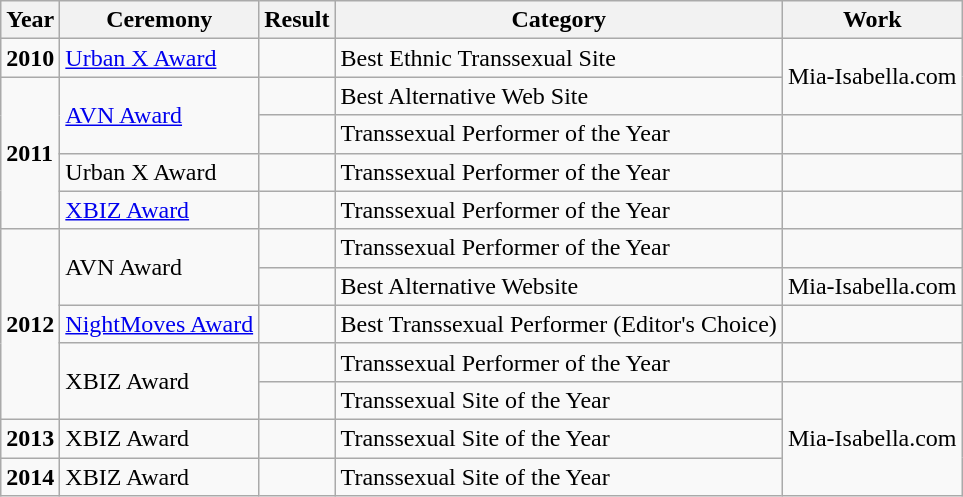<table class="wikitable">
<tr>
<th>Year</th>
<th>Ceremony</th>
<th>Result</th>
<th>Category</th>
<th>Work</th>
</tr>
<tr>
<td><strong>2010</strong></td>
<td><a href='#'>Urban X Award</a></td>
<td></td>
<td>Best Ethnic Transsexual Site</td>
<td rowspan="2">Mia-Isabella.com</td>
</tr>
<tr>
<td rowspan="4"><strong>2011</strong></td>
<td rowspan="2"><a href='#'>AVN Award</a></td>
<td></td>
<td>Best Alternative Web Site</td>
</tr>
<tr>
<td></td>
<td>Transsexual Performer of the Year</td>
<td></td>
</tr>
<tr>
<td>Urban X Award</td>
<td></td>
<td>Transsexual Performer of the Year</td>
<td></td>
</tr>
<tr>
<td><a href='#'>XBIZ Award</a></td>
<td></td>
<td>Transsexual Performer of the Year</td>
<td></td>
</tr>
<tr>
<td rowspan="5"><strong>2012</strong></td>
<td rowspan="2">AVN Award</td>
<td></td>
<td>Transsexual Performer of the Year</td>
<td></td>
</tr>
<tr>
<td></td>
<td>Best Alternative Website</td>
<td>Mia-Isabella.com</td>
</tr>
<tr>
<td><a href='#'>NightMoves Award</a></td>
<td></td>
<td>Best Transsexual Performer (Editor's Choice)</td>
<td></td>
</tr>
<tr>
<td rowspan="2">XBIZ Award</td>
<td></td>
<td>Transsexual Performer of the Year</td>
<td></td>
</tr>
<tr>
<td></td>
<td>Transsexual Site of the Year</td>
<td rowspan="3">Mia-Isabella.com</td>
</tr>
<tr>
<td><strong>2013</strong></td>
<td>XBIZ Award</td>
<td></td>
<td>Transsexual Site of the Year</td>
</tr>
<tr>
<td><strong>2014</strong></td>
<td>XBIZ Award</td>
<td></td>
<td>Transsexual Site of the Year</td>
</tr>
</table>
